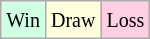<table class="wikitable">
<tr>
<td style="background-color: #d0ffe3;"><small>Win</small></td>
<td style="background-color: #ffffdd;"><small>Draw</small></td>
<td style="background-color: #ffd0e3;"><small>Loss</small></td>
</tr>
</table>
